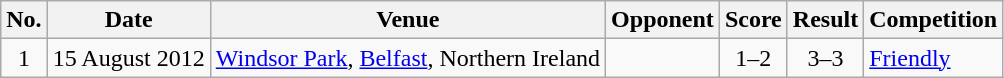<table class="wikitable sortable">
<tr>
<th scope="col">No.</th>
<th scope="col">Date</th>
<th scope="col">Venue</th>
<th scope="col">Opponent</th>
<th scope="col">Score</th>
<th scope="col">Result</th>
<th scope="col">Competition</th>
</tr>
<tr>
<td align="center">1</td>
<td>15 August 2012</td>
<td><a href='#'>Windsor Park</a>, <a href='#'>Belfast</a>, Northern Ireland</td>
<td></td>
<td align="center">1–2</td>
<td align="center">3–3</td>
<td><a href='#'>Friendly</a></td>
</tr>
</table>
